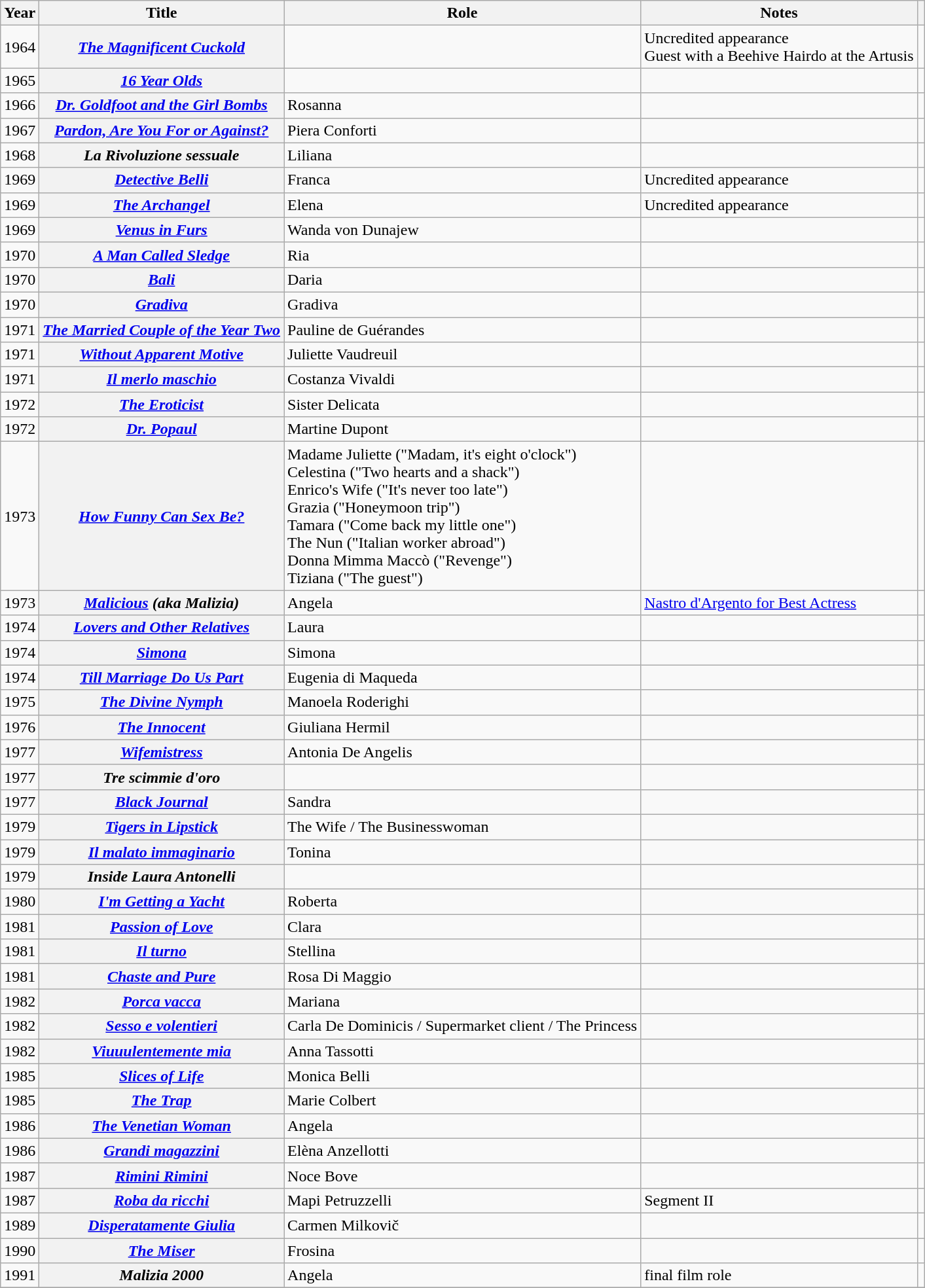<table class="wikitable plainrowheaders sortable" style="margin-right: 0;">
<tr>
<th scope="col">Year</th>
<th scope="col">Title</th>
<th scope="col">Role</th>
<th scope="col" class="unsortable">Notes</th>
<th scope="col" class="unsortable"></th>
</tr>
<tr>
<td>1964</td>
<th scope="row"><em><a href='#'>The Magnificent Cuckold</a></em></th>
<td></td>
<td>Uncredited appearance<br>Guest with a Beehive Hairdo at the Artusis</td>
<td style="text-align: center;"></td>
</tr>
<tr>
<td>1965</td>
<th scope="row"><em><a href='#'>16 Year Olds</a></em></th>
<td></td>
<td></td>
<td style="text-align: center;"></td>
</tr>
<tr>
<td>1966</td>
<th scope="row"><em><a href='#'>Dr. Goldfoot and the Girl Bombs</a></em></th>
<td>Rosanna</td>
<td></td>
<td style="text-align: center;"></td>
</tr>
<tr>
<td>1967</td>
<th scope="row"><em><a href='#'>Pardon, Are You For or Against?</a></em></th>
<td>Piera Conforti</td>
<td></td>
<td style="text-align: center;"></td>
</tr>
<tr>
<td>1968</td>
<th scope="row"><em>La Rivoluzione sessuale</em></th>
<td>Liliana</td>
<td></td>
<td style="text-align: center;"></td>
</tr>
<tr>
<td>1969</td>
<th scope="row"><em><a href='#'>Detective Belli</a></em></th>
<td>Franca</td>
<td>Uncredited appearance</td>
<td style="text-align: center;"></td>
</tr>
<tr>
<td>1969</td>
<th scope="row"><em><a href='#'>The Archangel</a></em></th>
<td>Elena</td>
<td>Uncredited appearance</td>
<td style="text-align: center;"></td>
</tr>
<tr>
<td>1969</td>
<th scope="row"><em><a href='#'>Venus in Furs</a></em></th>
<td>Wanda von Dunajew</td>
<td></td>
<td style="text-align: center;"></td>
</tr>
<tr>
<td>1970</td>
<th scope="row"><em><a href='#'>A Man Called Sledge</a></em></th>
<td>Ria</td>
<td></td>
<td style="text-align: center;"></td>
</tr>
<tr>
<td>1970</td>
<th scope="row"><em><a href='#'>Bali</a></em></th>
<td>Daria</td>
<td></td>
<td style="text-align: center;"></td>
</tr>
<tr>
<td>1970</td>
<th scope="row"><em><a href='#'>Gradiva</a></em></th>
<td>Gradiva</td>
<td></td>
<td style="text-align: center;"></td>
</tr>
<tr>
<td>1971</td>
<th scope="row"><em><a href='#'>The Married Couple of the Year Two</a></em></th>
<td>Pauline de Guérandes</td>
<td></td>
<td style="text-align: center;"></td>
</tr>
<tr>
<td>1971</td>
<th scope="row"><em><a href='#'>Without Apparent Motive</a></em></th>
<td>Juliette Vaudreuil</td>
<td></td>
<td style="text-align: center;"></td>
</tr>
<tr>
<td>1971</td>
<th scope="row"><em><a href='#'>Il merlo maschio</a></em></th>
<td>Costanza Vivaldi</td>
<td></td>
<td style="text-align: center;"></td>
</tr>
<tr>
<td>1972</td>
<th scope="row"><em><a href='#'>The Eroticist</a></em></th>
<td>Sister Delicata</td>
<td></td>
<td style="text-align: center;"></td>
</tr>
<tr>
<td>1972</td>
<th scope="row"><em><a href='#'>Dr. Popaul</a></em></th>
<td>Martine Dupont</td>
<td></td>
<td style="text-align: center;"></td>
</tr>
<tr>
<td>1973</td>
<th scope="row"><em><a href='#'>How Funny Can Sex Be?</a></em></th>
<td>Madame Juliette ("Madam, it's eight o'clock")<br>Celestina ("Two hearts and a shack")<br>Enrico's Wife ("It's never too late")<br>Grazia ("Honeymoon trip")<br>Tamara ("Come back my little one")<br>The Nun ("Italian worker abroad")<br>Donna Mimma Maccò ("Revenge")<br>Tiziana ("The guest")</td>
<td></td>
<td style="text-align: center;"></td>
</tr>
<tr>
<td>1973</td>
<th scope="row"><em><a href='#'>Malicious</a> (aka Malizia)</em></th>
<td>Angela</td>
<td><a href='#'>Nastro d'Argento for Best Actress</a></td>
<td style="text-align: center;"></td>
</tr>
<tr>
<td>1974</td>
<th scope="row"><em><a href='#'>Lovers and Other Relatives</a></em></th>
<td>Laura</td>
<td></td>
<td style="text-align: center;"></td>
</tr>
<tr>
<td>1974</td>
<th scope="row"><em><a href='#'>Simona</a></em></th>
<td>Simona</td>
<td></td>
<td style="text-align: center;"></td>
</tr>
<tr>
<td>1974</td>
<th scope="row"><em><a href='#'>Till Marriage Do Us Part</a></em></th>
<td>Eugenia di Maqueda</td>
<td></td>
<td style="text-align: center;"></td>
</tr>
<tr>
<td>1975</td>
<th scope="row"><em><a href='#'>The Divine Nymph</a></em></th>
<td>Manoela Roderighi</td>
<td></td>
<td style="text-align: center;"></td>
</tr>
<tr>
<td>1976</td>
<th scope="row"><em><a href='#'>The Innocent</a></em></th>
<td>Giuliana Hermil</td>
<td></td>
<td style="text-align: center;"></td>
</tr>
<tr>
<td>1977</td>
<th scope="row"><em><a href='#'>Wifemistress</a></em></th>
<td>Antonia De Angelis</td>
<td></td>
<td style="text-align: center;"></td>
</tr>
<tr>
<td>1977</td>
<th scope="row"><em>Tre scimmie d'oro</em></th>
<td></td>
<td></td>
<td style="text-align: center;"></td>
</tr>
<tr>
<td>1977</td>
<th scope="row"><em><a href='#'>Black Journal</a></em></th>
<td>Sandra</td>
<td></td>
<td style="text-align: center;"></td>
</tr>
<tr>
<td>1979</td>
<th scope="row"><em><a href='#'>Tigers in Lipstick</a></em></th>
<td>The Wife / The Businesswoman</td>
<td></td>
<td style="text-align: center;"></td>
</tr>
<tr>
<td>1979</td>
<th scope="row"><em><a href='#'>Il malato immaginario</a></em></th>
<td>Tonina</td>
<td></td>
<td style="text-align: center;"></td>
</tr>
<tr>
<td>1979</td>
<th scope="row"><em>Inside Laura Antonelli</em></th>
<td></td>
<td></td>
<td style="text-align: center;"></td>
</tr>
<tr>
<td>1980</td>
<th scope="row"><em><a href='#'>I'm Getting a Yacht</a></em></th>
<td>Roberta</td>
<td></td>
<td style="text-align: center;"></td>
</tr>
<tr>
<td>1981</td>
<th scope="row"><em><a href='#'>Passion of Love</a></em></th>
<td>Clara</td>
<td></td>
<td style="text-align: center;"></td>
</tr>
<tr>
<td>1981</td>
<th scope="row"><em><a href='#'>Il turno</a></em></th>
<td>Stellina</td>
<td></td>
<td style="text-align: center;"></td>
</tr>
<tr>
<td>1981</td>
<th scope="row"><em><a href='#'>Chaste and Pure</a></em></th>
<td>Rosa Di Maggio</td>
<td></td>
<td style="text-align: center;"></td>
</tr>
<tr>
<td>1982</td>
<th scope="row"><em><a href='#'>Porca vacca</a></em></th>
<td>Mariana</td>
<td></td>
<td style="text-align: center;"></td>
</tr>
<tr>
<td>1982</td>
<th scope="row"><em><a href='#'>Sesso e volentieri</a></em></th>
<td>Carla De Dominicis / Supermarket client / The Princess</td>
<td></td>
<td style="text-align: center;"></td>
</tr>
<tr>
<td>1982</td>
<th scope="row"><em><a href='#'>Viuuulentemente mia</a></em></th>
<td>Anna Tassotti</td>
<td></td>
<td style="text-align: center;"></td>
</tr>
<tr>
<td>1985</td>
<th scope="row"><em><a href='#'>Slices of Life</a></em></th>
<td>Monica Belli</td>
<td></td>
<td style="text-align: center;"></td>
</tr>
<tr>
<td>1985</td>
<th scope="row"><em><a href='#'>The Trap</a></em></th>
<td>Marie Colbert</td>
<td></td>
<td style="text-align: center;"></td>
</tr>
<tr>
<td>1986</td>
<th scope="row"><em><a href='#'>The Venetian Woman</a></em></th>
<td>Angela</td>
<td></td>
<td style="text-align: center;"></td>
</tr>
<tr>
<td>1986</td>
<th scope="row"><em><a href='#'>Grandi magazzini</a></em></th>
<td>Elèna Anzellotti</td>
<td></td>
<td style="text-align: center;"></td>
</tr>
<tr>
<td>1987</td>
<th scope="row"><em><a href='#'>Rimini Rimini</a></em></th>
<td>Noce Bove</td>
<td></td>
<td style="text-align: center;"></td>
</tr>
<tr>
<td>1987</td>
<th scope="row"><em><a href='#'>Roba da ricchi</a></em></th>
<td>Mapi Petruzzelli</td>
<td>Segment II</td>
<td style="text-align: center;"></td>
</tr>
<tr>
<td>1989</td>
<th scope="row"><em><a href='#'>Disperatamente Giulia</a></em></th>
<td>Carmen Milkovič</td>
<td></td>
<td style="text-align: center;"></td>
</tr>
<tr>
<td>1990</td>
<th scope="row"><em><a href='#'>The Miser</a></em></th>
<td>Frosina</td>
<td></td>
<td style="text-align: center;"></td>
</tr>
<tr>
<td>1991</td>
<th scope="row"><em>Malizia 2000</em></th>
<td>Angela</td>
<td>final film role</td>
<td style="text-align: center;"></td>
</tr>
<tr>
</tr>
</table>
